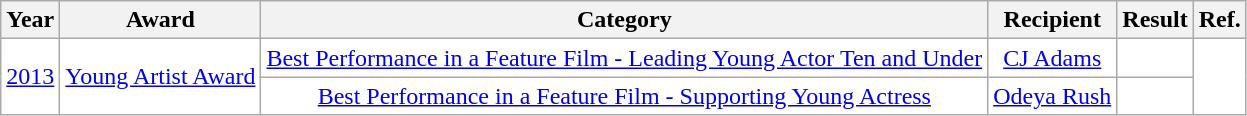<table class="wikitable" rowspan=5; style="text-align: center; background:#ffffff;">
<tr>
<th>Year</th>
<th>Award</th>
<th>Category</th>
<th>Recipient</th>
<th>Result</th>
<th>Ref.</th>
</tr>
<tr>
<td rowspan=2><a href='#'>2013</a></td>
<td rowspan=2><a href='#'>Young Artist Award</a></td>
<td><a href='#'>Best Performance in a Feature Film - Leading Young Actor Ten and Under</a></td>
<td><a href='#'>CJ Adams</a></td>
<td></td>
<td rowspan=2></td>
</tr>
<tr>
<td><a href='#'>Best Performance in a Feature Film - Supporting Young Actress</a></td>
<td><a href='#'>Odeya Rush</a></td>
<td></td>
</tr>
</table>
